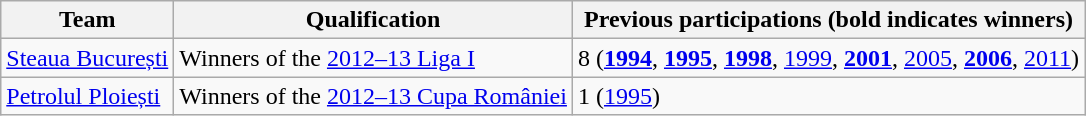<table class="wikitable">
<tr>
<th>Team</th>
<th>Qualification</th>
<th>Previous participations (bold indicates winners)</th>
</tr>
<tr>
<td><a href='#'>Steaua București</a></td>
<td>Winners of the <a href='#'>2012–13 Liga I</a></td>
<td>8 (<strong><a href='#'>1994</a></strong>, <strong><a href='#'>1995</a></strong>, <strong><a href='#'>1998</a></strong>, <a href='#'>1999</a>, <strong><a href='#'>2001</a></strong>, <a href='#'>2005</a>, <strong><a href='#'>2006</a></strong>, <a href='#'>2011</a>)</td>
</tr>
<tr>
<td><a href='#'>Petrolul Ploiești</a></td>
<td>Winners of the <a href='#'>2012–13 Cupa României</a></td>
<td>1 (<a href='#'>1995</a>)</td>
</tr>
</table>
